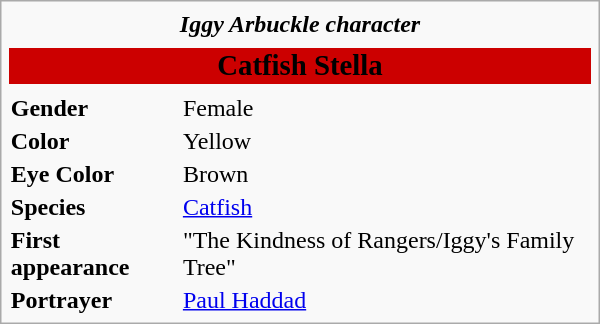<table class="infobox" style="width: 25em;">
<tr>
<td colspan="2" style="text-align:center;"><strong><em>Iggy Arbuckle character</em></strong></td>
</tr>
<tr>
<td colspan="2" style="text-align:center;"></td>
</tr>
<tr>
<th colspan="2" style="font-size: larger; background-color:#c00; color:#000;"><strong>Catfish Stella</strong></th>
</tr>
<tr>
<td colspan="2"></td>
</tr>
<tr>
<td><strong>Gender</strong></td>
<td>Female</td>
</tr>
<tr>
<td><strong>Color</strong></td>
<td>Yellow</td>
</tr>
<tr>
<td><strong>Eye Color</strong></td>
<td>Brown</td>
</tr>
<tr>
<td><strong>Species</strong></td>
<td><a href='#'>Catfish</a></td>
</tr>
<tr>
<td><strong>First appearance</strong></td>
<td>"The Kindness of Rangers/Iggy's Family Tree"</td>
</tr>
<tr>
<td><strong>Portrayer</strong></td>
<td><a href='#'>Paul Haddad</a></td>
</tr>
</table>
